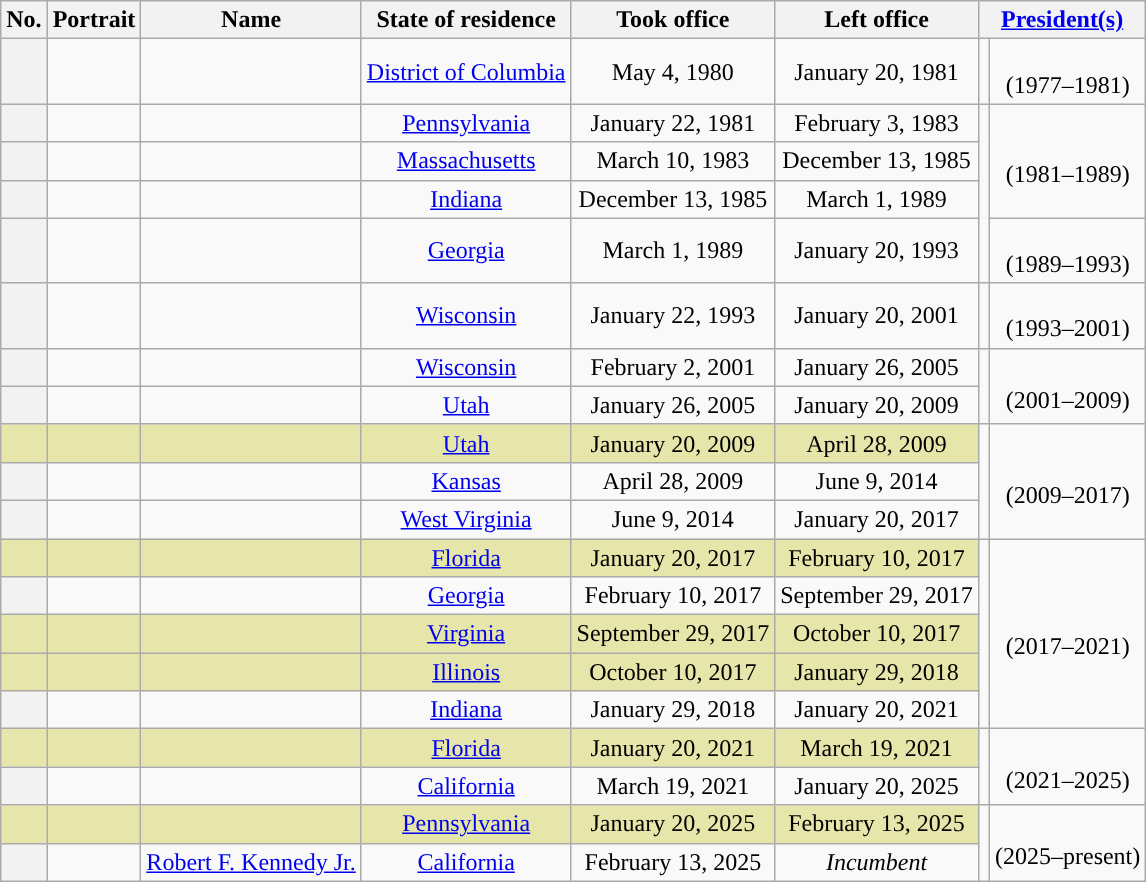<table class="wikitable sortable" style="text-align:center">
<tr>
<th>No.</th>
<th class=unsortable>Portrait</th>
<th>Name</th>
<th>State of residence</th>
<th>Took office</th>
<th>Left office</th>
<th colspan=2><a href='#'>President(s)</a></th>
</tr>
<tr>
<th style="background: "></th>
<td></td>
<td></td>
<td><a href='#'>District of Columbia</a></td>
<td>May 4, 1980</td>
<td>January 20, 1981</td>
<td style="background: "></td>
<td><br>(1977–1981)</td>
</tr>
<tr>
<th style="background: "></th>
<td></td>
<td></td>
<td><a href='#'>Pennsylvania</a></td>
<td>January 22, 1981</td>
<td>February 3, 1983</td>
<td rowspan=4 style="background: "></td>
<td rowspan=3><br>(1981–1989)</td>
</tr>
<tr>
<th style="background: "></th>
<td></td>
<td></td>
<td><a href='#'>Massachusetts</a></td>
<td>March 10, 1983</td>
<td>December 13, 1985</td>
</tr>
<tr>
<th style="background: "></th>
<td></td>
<td></td>
<td><a href='#'>Indiana</a></td>
<td>December 13, 1985</td>
<td>March 1, 1989</td>
</tr>
<tr>
<th style="background: "></th>
<td></td>
<td></td>
<td><a href='#'>Georgia</a></td>
<td>March 1, 1989</td>
<td>January 20, 1993</td>
<td><br>(1989–1993)</td>
</tr>
<tr>
<th style="background: "></th>
<td></td>
<td></td>
<td><a href='#'>Wisconsin</a></td>
<td>January 22, 1993</td>
<td>January 20, 2001</td>
<td style="background: "></td>
<td><br>(1993–2001)</td>
</tr>
<tr>
<th style="background: "></th>
<td></td>
<td></td>
<td><a href='#'>Wisconsin</a></td>
<td>February 2, 2001</td>
<td>January 26, 2005</td>
<td rowspan=2 style="background: "></td>
<td rowspan=2><br>(2001–2009)</td>
</tr>
<tr>
<th style="background: "></th>
<td></td>
<td></td>
<td><a href='#'>Utah</a></td>
<td>January 26, 2005</td>
<td>January 20, 2009</td>
</tr>
<tr>
<th style="background:#E6E6AA;"></th>
<td style="background:#e6e6aa;"></td>
<td style="background:#e6e6aa;"></td>
<td style="background:#e6e6aa;"><a href='#'>Utah</a></td>
<td style="background:#e6e6aa;">January 20, 2009</td>
<td style="background:#e6e6aa;">April 28, 2009</td>
<td rowspan=3 style="background: "></td>
<td rowspan=3><br>(2009–2017)</td>
</tr>
<tr>
<th style="background: "></th>
<td></td>
<td></td>
<td><a href='#'>Kansas</a></td>
<td>April 28, 2009</td>
<td>June 9, 2014</td>
</tr>
<tr>
<th style="background: "></th>
<td></td>
<td></td>
<td><a href='#'>West Virginia</a></td>
<td>June 9, 2014</td>
<td>January 20, 2017</td>
</tr>
<tr>
<th style="background:#E6E6AA;"></th>
<td style="background:#e6e6aa;"></td>
<td style="background:#e6e6aa;"></td>
<td style="background:#e6e6aa;"><a href='#'>Florida</a></td>
<td style="background:#e6e6aa;">January 20, 2017</td>
<td style="background:#e6e6aa;">February 10, 2017</td>
<td rowspan=5 style="background: "></td>
<td rowspan=5><br>(2017–2021)</td>
</tr>
<tr>
<th style="background: "></th>
<td></td>
<td></td>
<td><a href='#'>Georgia</a></td>
<td>February 10, 2017</td>
<td>September 29, 2017</td>
</tr>
<tr>
<th style="background:#E6E6AA;"></th>
<td style="background:#e6e6aa;"></td>
<td style="background:#e6e6aa;"></td>
<td style="background:#e6e6aa;"><a href='#'>Virginia</a></td>
<td style="background:#e6e6aa;">September 29, 2017</td>
<td style="background:#e6e6aa;">October 10, 2017</td>
</tr>
<tr>
<th style="background:#E6E6AA;"></th>
<td style="background:#e6e6aa;"></td>
<td style="background:#e6e6aa;"></td>
<td style="background:#e6e6aa;"><a href='#'>Illinois</a></td>
<td style="background:#e6e6aa;">October 10, 2017</td>
<td style="background:#e6e6aa;">January 29, 2018</td>
</tr>
<tr>
<th style="background: "></th>
<td></td>
<td></td>
<td><a href='#'>Indiana</a></td>
<td>January 29, 2018</td>
<td>January 20, 2021</td>
</tr>
<tr>
<th style="background:#E6E6AA;"></th>
<td style="background:#e6e6aa;"></td>
<td style="background:#e6e6aa;"></td>
<td style="background:#e6e6aa;"><a href='#'>Florida</a></td>
<td style="background:#e6e6aa;">January 20, 2021</td>
<td style="background:#e6e6aa;">March 19, 2021</td>
<td rowspan=2 style="background: "></td>
<td rowspan=2><br>(2021–2025)</td>
</tr>
<tr>
<th style="background: "></th>
<td></td>
<td></td>
<td><a href='#'>California</a></td>
<td>March 19, 2021</td>
<td>January 20, 2025</td>
</tr>
<tr>
<th style="background:#E6E6AA;"></th>
<td style="background:#e6e6aa;"></td>
<td style="background:#e6e6aa;"></td>
<td style="background:#e6e6aa;"><a href='#'>Pennsylvania</a></td>
<td style="background:#e6e6aa;">January 20, 2025</td>
<td style="background:#e6e6aa;">February 13, 2025</td>
<td rowspan=2 style="background: "></td>
<td rowspan=2><br>(2025–present)</td>
</tr>
<tr>
<th style="background: "></th>
<td></td>
<td><a href='#'>Robert F. Kennedy Jr.</a></td>
<td><a href='#'>California</a></td>
<td>February 13, 2025</td>
<td><em>Incumbent</em></td>
</tr>
</table>
